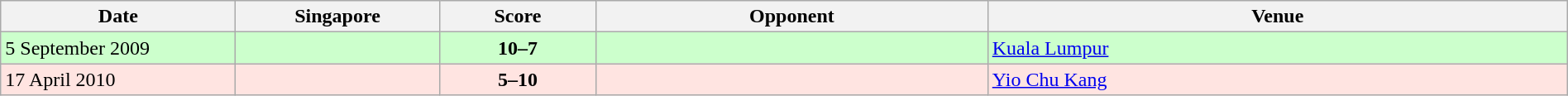<table class="wikitable sortable" style="width:100%">
<tr>
<th style="width:15%">Date</th>
<th style="width:13%">Singapore</th>
<th style="width:10%">Score</th>
<th style="width:25%">Opponent</th>
<th>Venue</th>
</tr>
<tr bgcolor="#ccffcc">
<td>5 September 2009</td>
<td></td>
<td align="center"><strong>10–7</strong></td>
<td></td>
<td><a href='#'>Kuala Lumpur</a></td>
</tr>
<tr bgcolor="FFE4E1">
<td>17 April 2010</td>
<td></td>
<td align="center"><strong>5–10</strong></td>
<td></td>
<td><a href='#'>Yio Chu Kang</a></td>
</tr>
</table>
